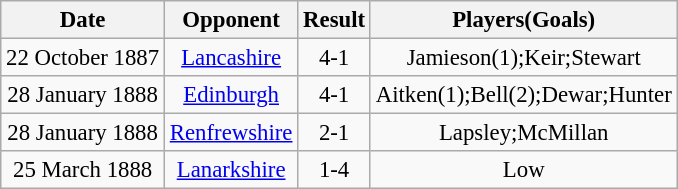<table class="wikitable sortable" style="font-size:95%; text-align:center">
<tr>
<th>Date</th>
<th>Opponent</th>
<th>Result</th>
<th>Players(Goals)</th>
</tr>
<tr>
<td>22 October 1887</td>
<td><a href='#'>Lancashire</a></td>
<td>4-1</td>
<td>Jamieson(1);Keir;Stewart</td>
</tr>
<tr>
<td>28 January 1888</td>
<td><a href='#'>Edinburgh</a></td>
<td>4-1</td>
<td>Aitken(1);Bell(2);Dewar;Hunter</td>
</tr>
<tr>
<td>28 January 1888</td>
<td><a href='#'>Renfrewshire</a></td>
<td>2-1</td>
<td>Lapsley;McMillan</td>
</tr>
<tr>
<td>25 March 1888</td>
<td><a href='#'>Lanarkshire</a></td>
<td>1-4</td>
<td>Low</td>
</tr>
</table>
